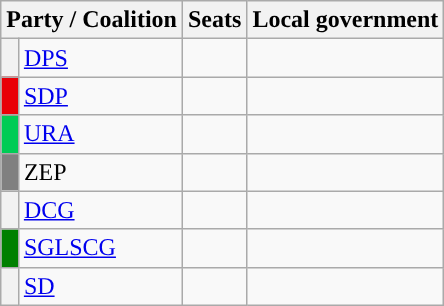<table class="wikitable" style="text-align:left;">
<tr>
<th colspan=2>Party / Coalition</th>
<th>Seats</th>
<th>Local government</th>
</tr>
<tr>
<th style="background-color: "></th>
<td><a href='#'>DPS</a></td>
<td></td>
<td></td>
</tr>
<tr>
<th style="background-color: #E90007"></th>
<td><a href='#'>SDP</a></td>
<td></td>
<td></td>
</tr>
<tr>
<th style="background-color: #00cc55"></th>
<td><a href='#'>URA</a></td>
<td></td>
<td></td>
</tr>
<tr>
<th style="background-color: gray "></th>
<td>ZEP</td>
<td></td>
<td></td>
</tr>
<tr>
<th style="background-color: "></th>
<td><a href='#'>DCG</a></td>
<td></td>
<td></td>
</tr>
<tr>
<th style="background-color: #008000"></th>
<td><a href='#'>SGLSCG</a></td>
<td></td>
<td></td>
</tr>
<tr>
<th style="background-color: "></th>
<td><a href='#'>SD</a></td>
<td></td>
<td></td>
</tr>
</table>
